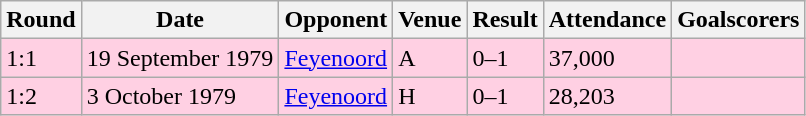<table class="wikitable">
<tr>
<th>Round</th>
<th>Date</th>
<th>Opponent</th>
<th>Venue</th>
<th>Result</th>
<th>Attendance</th>
<th>Goalscorers</th>
</tr>
<tr style="background-color: #ffd0e3;">
<td>1:1</td>
<td>19 September 1979</td>
<td> <a href='#'>Feyenoord</a></td>
<td>A</td>
<td>0–1</td>
<td>37,000</td>
<td></td>
</tr>
<tr style="background-color: #ffd0e3;">
<td>1:2</td>
<td>3 October 1979</td>
<td> <a href='#'>Feyenoord</a></td>
<td>H</td>
<td>0–1</td>
<td>28,203</td>
<td></td>
</tr>
</table>
